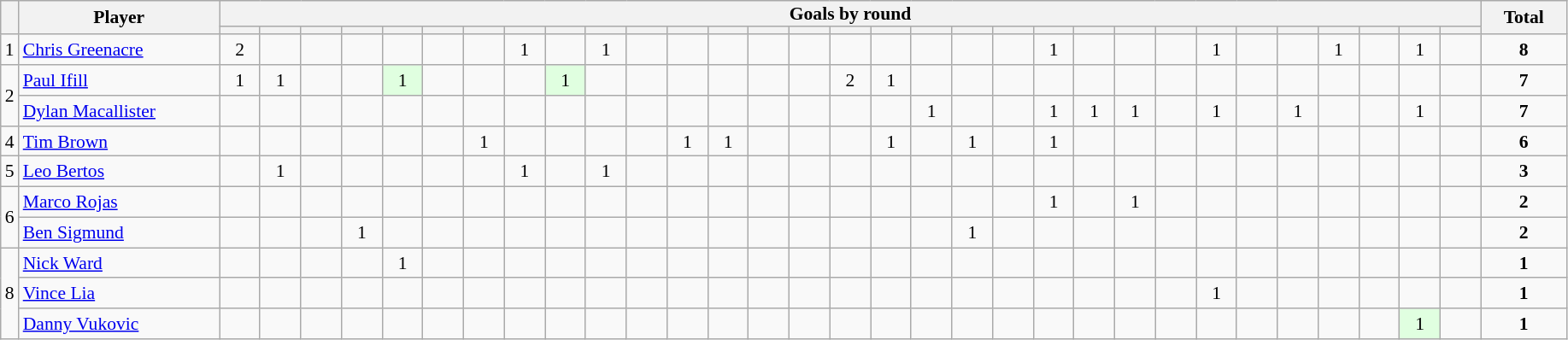<table class="wikitable" style="text-align:center; line-height: 90%; font-size:90%;">
<tr>
<th rowspan=2></th>
<th rowspan=2 width=150>Player</th>
<th colspan=31>Goals by round</th>
<th rowspan=2 colspan=2 width=60>Total</th>
</tr>
<tr>
<th width=25></th>
<th width=25></th>
<th width=25></th>
<th width=25></th>
<th width=25></th>
<th width=25></th>
<th width=25></th>
<th width=25></th>
<th width=25></th>
<th width=25></th>
<th width=25></th>
<th width=25></th>
<th width=25></th>
<th width=25></th>
<th width=25></th>
<th width=25></th>
<th width=25></th>
<th width=25></th>
<th width=25></th>
<th width=25></th>
<th width=25></th>
<th width=25></th>
<th width=25></th>
<th width=25></th>
<th width=25></th>
<th width=25></th>
<th width=25></th>
<th width=25></th>
<th width=25></th>
<th width=25></th>
<th width=25></th>
</tr>
<tr>
<td>1</td>
<td align=left height=17> <a href='#'>Chris Greenacre</a></td>
<td>2</td>
<td></td>
<td></td>
<td></td>
<td></td>
<td></td>
<td></td>
<td>1</td>
<td></td>
<td>1</td>
<td></td>
<td></td>
<td></td>
<td></td>
<td></td>
<td></td>
<td></td>
<td></td>
<td></td>
<td></td>
<td>1</td>
<td></td>
<td></td>
<td></td>
<td>1</td>
<td></td>
<td></td>
<td>1</td>
<td></td>
<td>1</td>
<td></td>
<td><strong>8</strong></td>
</tr>
<tr>
<td rowspan=2>2</td>
<td align=left height=17> <a href='#'>Paul Ifill</a></td>
<td>1</td>
<td>1</td>
<td></td>
<td></td>
<td bgcolor=#e0ffe0>1</td>
<td></td>
<td></td>
<td></td>
<td bgcolor=#e0ffe0>1</td>
<td></td>
<td></td>
<td></td>
<td></td>
<td></td>
<td></td>
<td>2</td>
<td>1</td>
<td></td>
<td></td>
<td></td>
<td></td>
<td></td>
<td></td>
<td></td>
<td></td>
<td></td>
<td></td>
<td></td>
<td></td>
<td></td>
<td></td>
<td><strong>7</strong></td>
</tr>
<tr>
<td align=left height=17> <a href='#'>Dylan Macallister</a></td>
<td></td>
<td></td>
<td></td>
<td></td>
<td></td>
<td></td>
<td></td>
<td></td>
<td></td>
<td></td>
<td></td>
<td></td>
<td></td>
<td></td>
<td></td>
<td></td>
<td></td>
<td>1</td>
<td></td>
<td></td>
<td>1</td>
<td>1</td>
<td>1</td>
<td></td>
<td>1</td>
<td></td>
<td>1</td>
<td></td>
<td></td>
<td>1</td>
<td></td>
<td><strong>7</strong></td>
</tr>
<tr>
<td>4</td>
<td align=left height=17> <a href='#'>Tim Brown</a></td>
<td></td>
<td></td>
<td></td>
<td></td>
<td></td>
<td></td>
<td>1</td>
<td></td>
<td></td>
<td></td>
<td></td>
<td>1</td>
<td>1</td>
<td></td>
<td></td>
<td></td>
<td>1</td>
<td></td>
<td>1</td>
<td></td>
<td>1</td>
<td></td>
<td></td>
<td></td>
<td></td>
<td></td>
<td></td>
<td></td>
<td></td>
<td></td>
<td></td>
<td><strong>6</strong></td>
</tr>
<tr>
<td>5</td>
<td align=left height=17> <a href='#'>Leo Bertos</a></td>
<td></td>
<td>1</td>
<td></td>
<td></td>
<td></td>
<td></td>
<td></td>
<td>1</td>
<td></td>
<td>1</td>
<td></td>
<td></td>
<td></td>
<td></td>
<td></td>
<td></td>
<td></td>
<td></td>
<td></td>
<td></td>
<td></td>
<td></td>
<td></td>
<td></td>
<td></td>
<td></td>
<td></td>
<td></td>
<td></td>
<td></td>
<td></td>
<td><strong>3</strong></td>
</tr>
<tr>
<td rowspan=2>6</td>
<td align=left height=17> <a href='#'>Marco Rojas</a></td>
<td></td>
<td></td>
<td></td>
<td></td>
<td></td>
<td></td>
<td></td>
<td></td>
<td></td>
<td></td>
<td></td>
<td></td>
<td></td>
<td></td>
<td></td>
<td></td>
<td></td>
<td></td>
<td></td>
<td></td>
<td>1</td>
<td></td>
<td>1</td>
<td></td>
<td></td>
<td></td>
<td></td>
<td></td>
<td></td>
<td></td>
<td></td>
<td><strong>2</strong></td>
</tr>
<tr>
<td align=left height=17> <a href='#'>Ben Sigmund</a></td>
<td></td>
<td></td>
<td></td>
<td>1</td>
<td></td>
<td></td>
<td></td>
<td></td>
<td></td>
<td></td>
<td></td>
<td></td>
<td></td>
<td></td>
<td></td>
<td></td>
<td></td>
<td></td>
<td>1</td>
<td></td>
<td></td>
<td></td>
<td></td>
<td></td>
<td></td>
<td></td>
<td></td>
<td></td>
<td></td>
<td></td>
<td></td>
<td><strong>2</strong></td>
</tr>
<tr>
<td rowspan=3>8</td>
<td align=left height=17> <a href='#'>Nick Ward</a></td>
<td></td>
<td></td>
<td></td>
<td></td>
<td>1</td>
<td></td>
<td></td>
<td></td>
<td></td>
<td></td>
<td></td>
<td></td>
<td></td>
<td></td>
<td></td>
<td></td>
<td></td>
<td></td>
<td></td>
<td></td>
<td></td>
<td></td>
<td></td>
<td></td>
<td></td>
<td></td>
<td></td>
<td></td>
<td></td>
<td></td>
<td></td>
<td><strong>1</strong></td>
</tr>
<tr>
<td align=left height=17> <a href='#'>Vince Lia</a></td>
<td></td>
<td></td>
<td></td>
<td></td>
<td></td>
<td></td>
<td></td>
<td></td>
<td></td>
<td></td>
<td></td>
<td></td>
<td></td>
<td></td>
<td></td>
<td></td>
<td></td>
<td></td>
<td></td>
<td></td>
<td></td>
<td></td>
<td></td>
<td></td>
<td>1</td>
<td></td>
<td></td>
<td></td>
<td></td>
<td></td>
<td></td>
<td><strong>1</strong></td>
</tr>
<tr>
<td align=left height=17> <a href='#'>Danny Vukovic</a></td>
<td></td>
<td></td>
<td></td>
<td></td>
<td></td>
<td></td>
<td></td>
<td></td>
<td></td>
<td></td>
<td></td>
<td></td>
<td></td>
<td></td>
<td></td>
<td></td>
<td></td>
<td></td>
<td></td>
<td></td>
<td></td>
<td></td>
<td></td>
<td></td>
<td></td>
<td></td>
<td></td>
<td></td>
<td></td>
<td bgcolor=#e0ffe0>1</td>
<td></td>
<td><strong>1</strong></td>
</tr>
</table>
